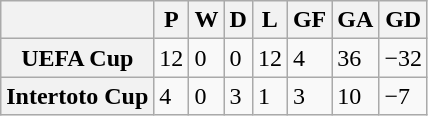<table class="wikitable">
<tr>
<th></th>
<th>P</th>
<th>W</th>
<th>D</th>
<th>L</th>
<th>GF</th>
<th>GA</th>
<th>GD</th>
</tr>
<tr>
<th>UEFA Cup</th>
<td>12</td>
<td>0</td>
<td>0</td>
<td>12</td>
<td>4</td>
<td>36</td>
<td>−32</td>
</tr>
<tr>
<th>Intertoto Cup</th>
<td>4</td>
<td>0</td>
<td>3</td>
<td>1</td>
<td>3</td>
<td>10</td>
<td>−7</td>
</tr>
</table>
